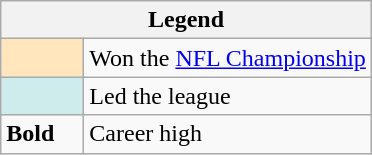<table class="wikitable">
<tr>
<th colspan="2">Legend</th>
</tr>
<tr>
<td style="background:#ffe6bd; width:3em;"></td>
<td>Won the <a href='#'>NFL Championship</a></td>
</tr>
<tr>
<td style="background:#cfecec; width:3em;"></td>
<td>Led the league</td>
</tr>
<tr>
<td><strong>Bold</strong></td>
<td>Career high</td>
</tr>
</table>
